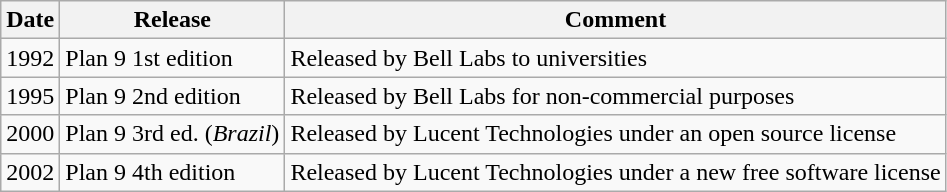<table class="wikitable">
<tr>
<th>Date</th>
<th>Release</th>
<th>Comment</th>
</tr>
<tr>
<td>1992</td>
<td>Plan 9 1st edition</td>
<td>Released by Bell Labs to universities</td>
</tr>
<tr>
<td>1995</td>
<td>Plan 9 2nd edition</td>
<td>Released by Bell Labs for non-commercial purposes</td>
</tr>
<tr>
<td>2000</td>
<td>Plan 9 3rd ed. (<em>Brazil</em>)</td>
<td>Released by Lucent Technologies under an open source license</td>
</tr>
<tr>
<td>2002</td>
<td>Plan 9 4th edition</td>
<td>Released by Lucent Technologies under a new free software license</td>
</tr>
</table>
